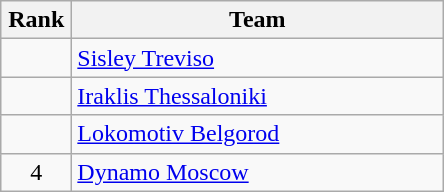<table class="wikitable" style="text-align: center;">
<tr>
<th width=40>Rank</th>
<th width=240>Team</th>
</tr>
<tr>
<td></td>
<td align=left> <a href='#'>Sisley Treviso</a></td>
</tr>
<tr>
<td></td>
<td align=left> <a href='#'>Iraklis Thessaloniki</a></td>
</tr>
<tr>
<td></td>
<td align=left> <a href='#'>Lokomotiv Belgorod</a></td>
</tr>
<tr>
<td>4</td>
<td align=left> <a href='#'>Dynamo Moscow</a></td>
</tr>
</table>
